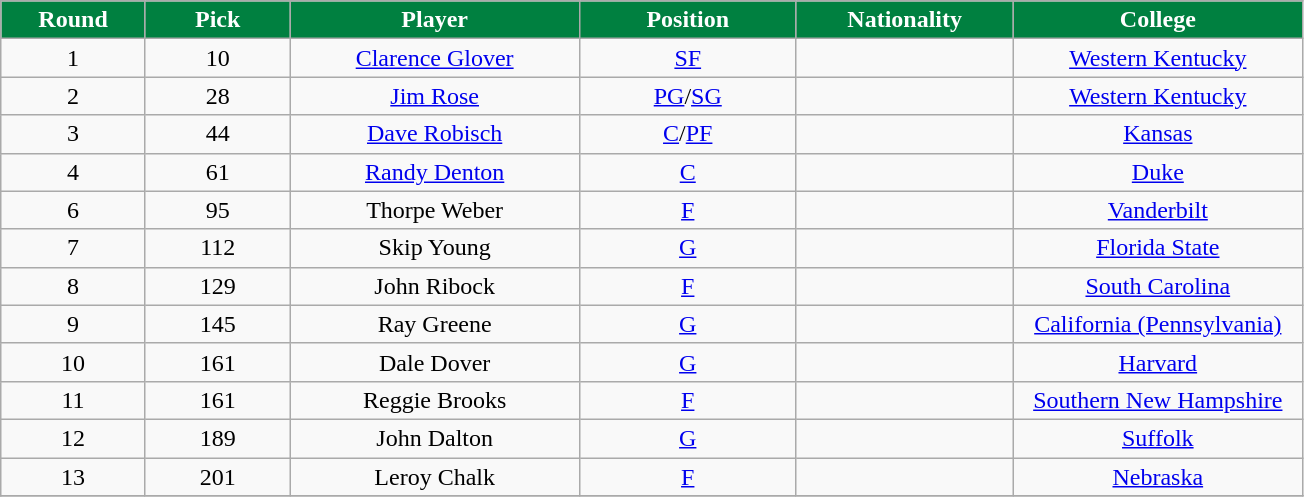<table class="wikitable sortable sortable">
<tr>
<th style="background:#008040; color:white" width="10%">Round</th>
<th style="background:#008040; color:white" width="10%">Pick</th>
<th style="background:#008040; color:white" width="20%">Player</th>
<th style="background:#008040; color:white" width="15%">Position</th>
<th style="background:#008040; color:white" width="15%">Nationality</th>
<th style="background:#008040; color:white" width="20%">College</th>
</tr>
<tr style="text-align: center">
<td>1</td>
<td>10</td>
<td><a href='#'>Clarence Glover</a></td>
<td><a href='#'>SF</a></td>
<td></td>
<td><a href='#'>Western Kentucky</a></td>
</tr>
<tr style="text-align: center">
<td>2</td>
<td>28</td>
<td><a href='#'>Jim Rose</a></td>
<td><a href='#'>PG</a>/<a href='#'>SG</a></td>
<td></td>
<td><a href='#'>Western Kentucky</a></td>
</tr>
<tr style="text-align: center">
<td>3</td>
<td>44</td>
<td><a href='#'>Dave Robisch</a></td>
<td><a href='#'>C</a>/<a href='#'>PF</a></td>
<td></td>
<td><a href='#'>Kansas</a></td>
</tr>
<tr style="text-align: center">
<td>4</td>
<td>61</td>
<td><a href='#'>Randy Denton</a></td>
<td><a href='#'>C</a></td>
<td></td>
<td><a href='#'>Duke</a></td>
</tr>
<tr style="text-align: center">
<td>6</td>
<td>95</td>
<td>Thorpe Weber</td>
<td><a href='#'>F</a></td>
<td></td>
<td><a href='#'>Vanderbilt</a></td>
</tr>
<tr style="text-align: center">
<td>7</td>
<td>112</td>
<td>Skip Young</td>
<td><a href='#'>G</a></td>
<td></td>
<td><a href='#'>Florida State</a></td>
</tr>
<tr style="text-align: center">
<td>8</td>
<td>129</td>
<td>John Ribock</td>
<td><a href='#'>F</a></td>
<td></td>
<td><a href='#'>South Carolina</a></td>
</tr>
<tr style="text-align: center">
<td>9</td>
<td>145</td>
<td>Ray Greene</td>
<td><a href='#'>G</a></td>
<td></td>
<td><a href='#'>California (Pennsylvania)</a></td>
</tr>
<tr style="text-align: center">
<td>10</td>
<td>161</td>
<td>Dale Dover</td>
<td><a href='#'>G</a></td>
<td></td>
<td><a href='#'>Harvard</a></td>
</tr>
<tr style="text-align: center">
<td>11</td>
<td>161</td>
<td>Reggie Brooks</td>
<td><a href='#'>F</a></td>
<td></td>
<td><a href='#'>Southern New Hampshire</a></td>
</tr>
<tr style="text-align: center">
<td>12</td>
<td>189</td>
<td>John Dalton</td>
<td><a href='#'>G</a></td>
<td></td>
<td><a href='#'>Suffolk</a></td>
</tr>
<tr style="text-align: center">
<td>13</td>
<td>201</td>
<td>Leroy Chalk</td>
<td><a href='#'>F</a></td>
<td></td>
<td><a href='#'>Nebraska</a></td>
</tr>
<tr>
</tr>
</table>
